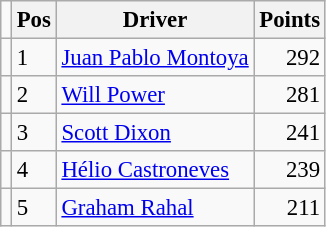<table class="wikitable" style="font-size: 95%">
<tr>
<td></td>
<th>Pos</th>
<th>Driver</th>
<th>Points</th>
</tr>
<tr>
<td align="left"></td>
<td>1</td>
<td> <a href='#'>Juan Pablo Montoya</a></td>
<td align="right">292</td>
</tr>
<tr>
<td align="left"></td>
<td>2</td>
<td> <a href='#'>Will Power</a></td>
<td align="right">281</td>
</tr>
<tr>
<td align="left"></td>
<td>3</td>
<td> <a href='#'>Scott Dixon</a></td>
<td align="right">241</td>
</tr>
<tr>
<td align="left"></td>
<td>4</td>
<td> <a href='#'>Hélio Castroneves</a></td>
<td align="right">239</td>
</tr>
<tr>
<td align="left"></td>
<td>5</td>
<td> <a href='#'>Graham Rahal</a></td>
<td align="right">211</td>
</tr>
</table>
